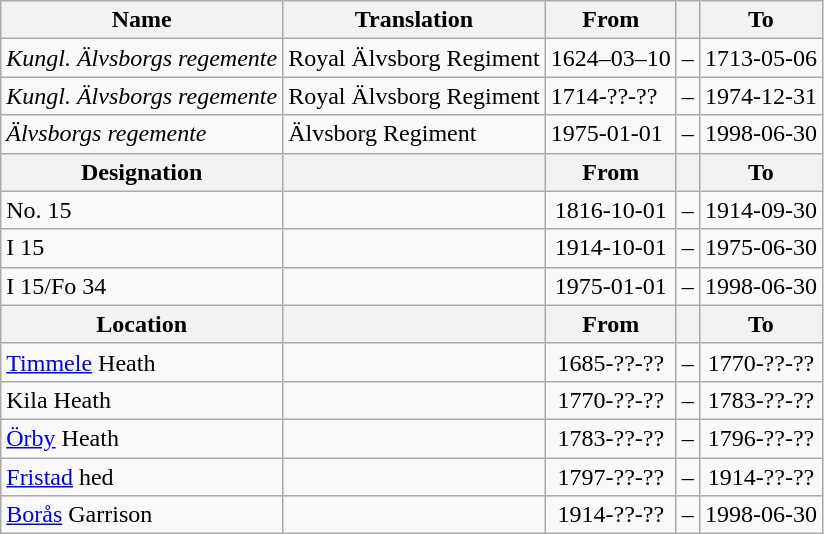<table class="wikitable">
<tr>
<th style="font-weight:bold;">Name</th>
<th style="font-weight:bold;">Translation</th>
<th style="text-align: center; font-weight:bold;">From</th>
<th></th>
<th style="text-align: center; font-weight:bold;">To</th>
</tr>
<tr>
<td style="font-style:italic;">Kungl. Älvsborgs regemente</td>
<td>Royal Älvsborg Regiment</td>
<td>1624–03–10</td>
<td>–</td>
<td>1713-05-06</td>
</tr>
<tr>
<td style="font-style:italic;">Kungl. Älvsborgs regemente</td>
<td>Royal Älvsborg Regiment</td>
<td>1714-??-??</td>
<td>–</td>
<td>1974-12-31</td>
</tr>
<tr>
<td style="font-style:italic;">Älvsborgs regemente</td>
<td>Älvsborg Regiment</td>
<td>1975-01-01</td>
<td>–</td>
<td>1998-06-30</td>
</tr>
<tr>
<th style="font-weight:bold;">Designation</th>
<th style="font-weight:bold;"></th>
<th style="text-align: center; font-weight:bold;">From</th>
<th></th>
<th style="text-align: center; font-weight:bold;">To</th>
</tr>
<tr>
<td>No. 15</td>
<td></td>
<td style="text-align: center;">1816-10-01</td>
<td style="text-align: center;">–</td>
<td style="text-align: center;">1914-09-30</td>
</tr>
<tr>
<td>I 15</td>
<td></td>
<td style="text-align: center;">1914-10-01</td>
<td style="text-align: center;">–</td>
<td style="text-align: center;">1975-06-30</td>
</tr>
<tr>
<td>I 15/Fo 34</td>
<td></td>
<td style="text-align: center;">1975-01-01</td>
<td style="text-align: center;">–</td>
<td style="text-align: center;">1998-06-30</td>
</tr>
<tr>
<th style="font-weight:bold;">Location</th>
<th style="font-weight:bold;"></th>
<th style="text-align: center; font-weight:bold;">From</th>
<th></th>
<th style="text-align: center; font-weight:bold;">To</th>
</tr>
<tr>
<td><a href='#'>Timmele</a> Heath</td>
<td></td>
<td style="text-align: center;">1685-??-??</td>
<td style="text-align: center;">–</td>
<td style="text-align: center;">1770-??-??</td>
</tr>
<tr>
<td>Kila Heath</td>
<td></td>
<td style="text-align: center;">1770-??-??</td>
<td style="text-align: center;">–</td>
<td style="text-align: center;">1783-??-??</td>
</tr>
<tr>
<td><a href='#'>Örby</a> Heath</td>
<td></td>
<td style="text-align: center;">1783-??-??</td>
<td style="text-align: center;">–</td>
<td style="text-align: center;">1796-??-??</td>
</tr>
<tr>
<td><a href='#'>Fristad</a> hed</td>
<td></td>
<td style="text-align: center;">1797-??-??</td>
<td style="text-align: center;">–</td>
<td style="text-align: center;">1914-??-??</td>
</tr>
<tr>
<td><a href='#'>Borås</a> Garrison</td>
<td></td>
<td style="text-align: center;">1914-??-??</td>
<td style="text-align: center;">–</td>
<td style="text-align: center;">1998-06-30</td>
</tr>
</table>
